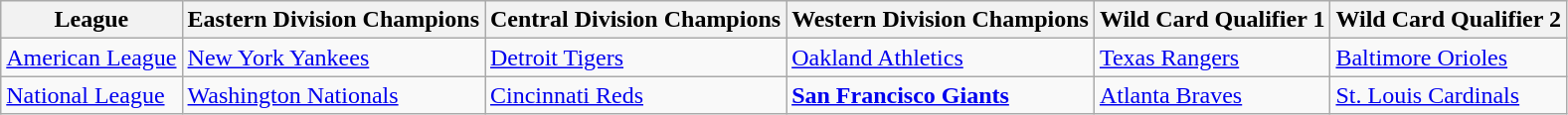<table class="wikitable">
<tr>
<th>League</th>
<th>Eastern Division Champions</th>
<th>Central Division Champions</th>
<th>Western Division Champions</th>
<th>Wild Card Qualifier 1</th>
<th>Wild Card Qualifier 2</th>
</tr>
<tr>
<td><a href='#'>American League</a></td>
<td><a href='#'>New York Yankees</a></td>
<td><a href='#'>Detroit Tigers</a></td>
<td><a href='#'>Oakland Athletics</a></td>
<td><a href='#'>Texas Rangers</a></td>
<td><a href='#'>Baltimore Orioles</a></td>
</tr>
<tr>
<td><a href='#'>National League</a></td>
<td><a href='#'>Washington Nationals</a></td>
<td><a href='#'>Cincinnati Reds</a></td>
<td><strong><a href='#'>San Francisco Giants</a></strong></td>
<td><a href='#'>Atlanta Braves</a></td>
<td><a href='#'>St. Louis Cardinals</a></td>
</tr>
</table>
